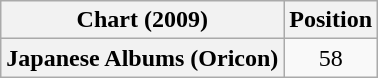<table class="wikitable plainrowheaders" style="text-align:center">
<tr>
<th scope="col">Chart (2009)</th>
<th scope="col">Position</th>
</tr>
<tr>
<th scope="row">Japanese Albums (Oricon)</th>
<td>58</td>
</tr>
</table>
